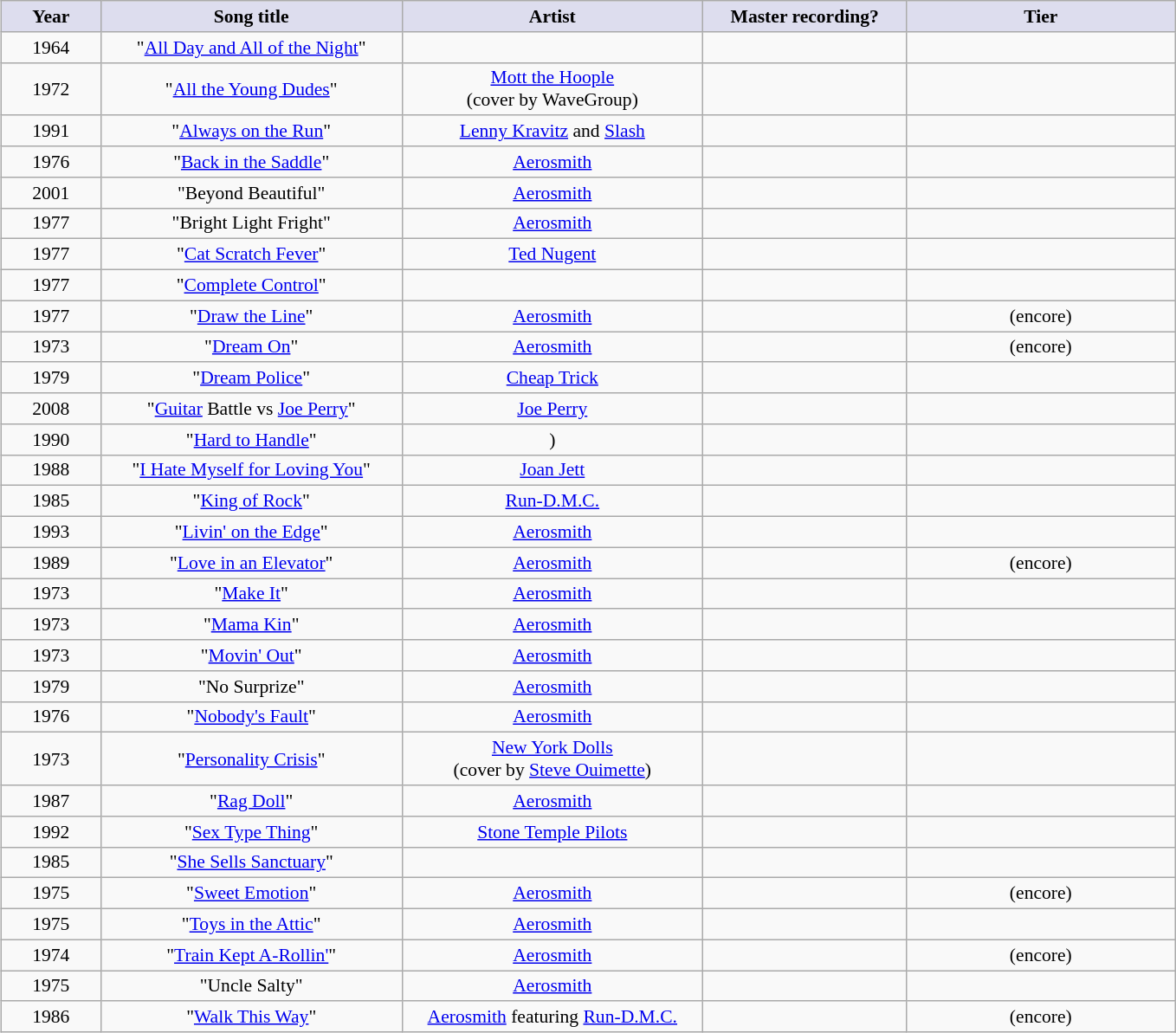<table class="wikitable sortable" style="font-size:90%; text-align:center; margin: 5px;">
<tr>
<th style="background:#dde; width:70px;">Year</th>
<th style="background:#dde; width:225px;">Song title</th>
<th style="background:#dde; width:225px;">Artist</th>
<th style="background:#dde; width:150px;">Master recording?</th>
<th style="background:#dde; width:200px;">Tier</th>
</tr>
<tr>
<td>1964</td>
<td>"<a href='#'>All Day and All of the Night</a>"</td>
<td></td>
<td></td>
<td></td>
</tr>
<tr>
<td>1972</td>
<td>"<a href='#'>All the Young Dudes</a>"</td>
<td><a href='#'>Mott the Hoople</a><br>(cover by WaveGroup)</td>
<td></td>
<td></td>
</tr>
<tr>
<td>1991</td>
<td>"<a href='#'>Always on the Run</a>"</td>
<td><a href='#'>Lenny Kravitz</a> and <a href='#'>Slash</a></td>
<td></td>
<td></td>
</tr>
<tr>
<td>1976</td>
<td>"<a href='#'>Back in the Saddle</a>"</td>
<td><a href='#'>Aerosmith</a></td>
<td></td>
<td></td>
</tr>
<tr>
<td>2001</td>
<td>"Beyond Beautiful"</td>
<td><a href='#'>Aerosmith</a></td>
<td></td>
<td></td>
</tr>
<tr>
<td>1977</td>
<td>"Bright Light Fright"</td>
<td><a href='#'>Aerosmith</a></td>
<td></td>
<td></td>
</tr>
<tr>
<td>1977</td>
<td>"<a href='#'>Cat Scratch Fever</a>"</td>
<td><a href='#'>Ted Nugent</a></td>
<td></td>
<td></td>
</tr>
<tr>
<td>1977</td>
<td>"<a href='#'>Complete Control</a>"</td>
<td></td>
<td></td>
<td></td>
</tr>
<tr>
<td>1977</td>
<td>"<a href='#'>Draw the Line</a>"</td>
<td><a href='#'>Aerosmith</a></td>
<td></td>
<td> (encore)</td>
</tr>
<tr>
<td>1973</td>
<td>"<a href='#'>Dream On</a>"</td>
<td><a href='#'>Aerosmith</a></td>
<td></td>
<td> (encore)</td>
</tr>
<tr>
<td>1979</td>
<td>"<a href='#'>Dream Police</a>"</td>
<td><a href='#'>Cheap Trick</a></td>
<td></td>
<td></td>
</tr>
<tr>
<td>2008</td>
<td>"<a href='#'>Guitar</a> Battle vs <a href='#'>Joe Perry</a>"</td>
<td><a href='#'>Joe Perry</a></td>
<td></td>
<td></td>
</tr>
<tr>
<td>1990</td>
<td>"<a href='#'>Hard to Handle</a>"</td>
<td>)</td>
<td></td>
<td></td>
</tr>
<tr>
<td>1988</td>
<td>"<a href='#'>I Hate Myself for Loving You</a>"</td>
<td><a href='#'>Joan Jett</a></td>
<td></td>
<td></td>
</tr>
<tr>
<td>1985</td>
<td>"<a href='#'>King of Rock</a>"</td>
<td><a href='#'>Run-D.M.C.</a></td>
<td></td>
<td></td>
</tr>
<tr>
<td>1993</td>
<td>"<a href='#'>Livin' on the Edge</a>"</td>
<td><a href='#'>Aerosmith</a></td>
<td></td>
<td></td>
</tr>
<tr>
<td>1989</td>
<td>"<a href='#'>Love in an Elevator</a>"</td>
<td><a href='#'>Aerosmith</a></td>
<td></td>
<td> (encore)</td>
</tr>
<tr>
<td>1973</td>
<td>"<a href='#'>Make It</a>"</td>
<td><a href='#'>Aerosmith</a></td>
<td></td>
<td></td>
</tr>
<tr>
<td>1973</td>
<td>"<a href='#'>Mama Kin</a>"</td>
<td><a href='#'>Aerosmith</a></td>
<td></td>
<td></td>
</tr>
<tr>
<td>1973</td>
<td>"<a href='#'>Movin' Out</a>"</td>
<td><a href='#'>Aerosmith</a></td>
<td></td>
<td></td>
</tr>
<tr>
<td>1979</td>
<td>"No Surprize"</td>
<td><a href='#'>Aerosmith</a></td>
<td></td>
<td></td>
</tr>
<tr>
<td>1976</td>
<td>"<a href='#'>Nobody's Fault</a>"</td>
<td><a href='#'>Aerosmith</a></td>
<td></td>
<td></td>
</tr>
<tr>
<td>1973</td>
<td>"<a href='#'>Personality Crisis</a>"</td>
<td><a href='#'>New York Dolls</a><br>(cover by <a href='#'>Steve Ouimette</a>)</td>
<td></td>
<td></td>
</tr>
<tr>
<td>1987</td>
<td>"<a href='#'>Rag Doll</a>"</td>
<td><a href='#'>Aerosmith</a></td>
<td></td>
<td></td>
</tr>
<tr>
<td>1992</td>
<td>"<a href='#'>Sex Type Thing</a>"</td>
<td><a href='#'>Stone Temple Pilots</a></td>
<td></td>
<td></td>
</tr>
<tr>
<td>1985</td>
<td>"<a href='#'>She Sells Sanctuary</a>"</td>
<td></td>
<td></td>
<td></td>
</tr>
<tr>
<td>1975</td>
<td>"<a href='#'>Sweet Emotion</a>"</td>
<td><a href='#'>Aerosmith</a></td>
<td></td>
<td> (encore)</td>
</tr>
<tr>
<td>1975</td>
<td>"<a href='#'>Toys in the Attic</a>"</td>
<td><a href='#'>Aerosmith</a></td>
<td></td>
<td></td>
</tr>
<tr>
<td>1974</td>
<td>"<a href='#'>Train Kept A-Rollin'</a>"</td>
<td><a href='#'>Aerosmith</a></td>
<td></td>
<td> (encore)</td>
</tr>
<tr>
<td>1975</td>
<td>"Uncle Salty"</td>
<td><a href='#'>Aerosmith</a></td>
<td></td>
<td></td>
</tr>
<tr>
<td>1986</td>
<td>"<a href='#'>Walk This Way</a>"</td>
<td><a href='#'>Aerosmith</a> featuring <a href='#'>Run-D.M.C.</a></td>
<td></td>
<td> (encore)</td>
</tr>
</table>
